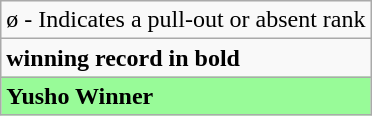<table class="wikitable">
<tr>
<td>ø - Indicates a pull-out or absent rank</td>
</tr>
<tr>
<td><strong>winning record in bold</strong></td>
</tr>
<tr>
<td style="background: PaleGreen;"><strong>Yusho Winner</strong></td>
</tr>
</table>
